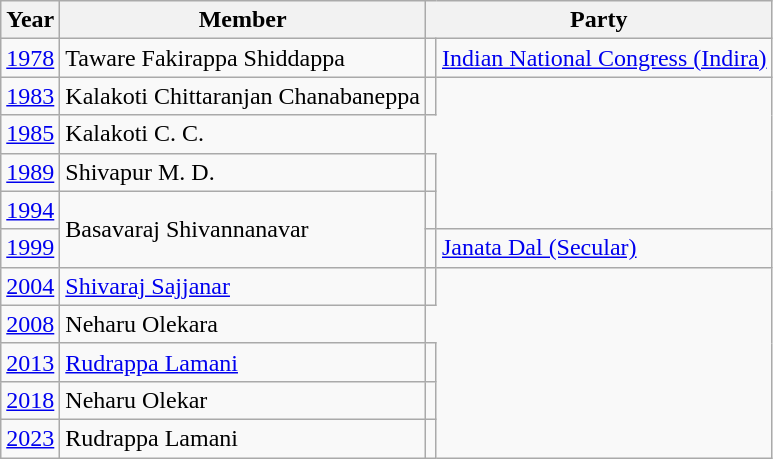<table class="wikitable sortable">
<tr>
<th>Year</th>
<th>Member</th>
<th colspan="2">Party</th>
</tr>
<tr>
<td><a href='#'>1978</a></td>
<td>Taware Fakirappa Shiddappa</td>
<td bgcolor=></td>
<td><a href='#'>Indian National Congress (Indira)</a></td>
</tr>
<tr>
<td><a href='#'>1983</a></td>
<td>Kalakoti Chittaranjan Chanabaneppa</td>
<td></td>
</tr>
<tr>
<td><a href='#'>1985</a></td>
<td>Kalakoti C. C.</td>
</tr>
<tr>
<td><a href='#'>1989</a></td>
<td>Shivapur M. D.</td>
<td></td>
</tr>
<tr>
<td><a href='#'>1994</a></td>
<td rowspan="2">Basavaraj Shivannanavar</td>
<td></td>
</tr>
<tr>
<td><a href='#'>1999</a></td>
<td bgcolor=></td>
<td><a href='#'>Janata Dal (Secular)</a></td>
</tr>
<tr>
<td><a href='#'>2004</a></td>
<td><a href='#'>Shivaraj Sajjanar</a></td>
<td></td>
</tr>
<tr>
<td><a href='#'>2008</a></td>
<td>Neharu Olekara</td>
</tr>
<tr>
<td><a href='#'>2013</a></td>
<td><a href='#'>Rudrappa Lamani</a></td>
<td></td>
</tr>
<tr>
<td><a href='#'>2018</a></td>
<td>Neharu Olekar</td>
<td></td>
</tr>
<tr>
<td><a href='#'>2023</a></td>
<td>Rudrappa Lamani</td>
<td></td>
</tr>
</table>
